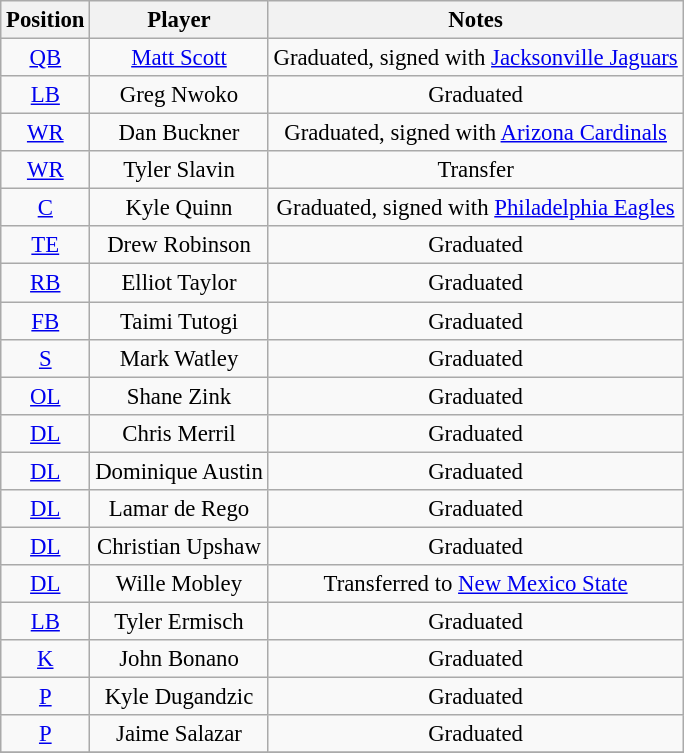<table class="wikitable" style="font-size: 95%; text-align: center;">
<tr>
<th>Position</th>
<th>Player</th>
<th>Notes</th>
</tr>
<tr>
<td><a href='#'>QB</a></td>
<td><a href='#'>Matt Scott</a></td>
<td>Graduated, signed with <a href='#'>Jacksonville Jaguars</a></td>
</tr>
<tr>
<td><a href='#'>LB</a></td>
<td>Greg Nwoko</td>
<td>Graduated</td>
</tr>
<tr>
<td><a href='#'>WR</a></td>
<td>Dan Buckner</td>
<td>Graduated, signed with <a href='#'>Arizona Cardinals</a></td>
</tr>
<tr>
<td><a href='#'>WR</a></td>
<td>Tyler Slavin</td>
<td>Transfer</td>
</tr>
<tr>
<td><a href='#'>C</a></td>
<td>Kyle Quinn</td>
<td>Graduated, signed with <a href='#'>Philadelphia Eagles</a></td>
</tr>
<tr>
<td><a href='#'>TE</a></td>
<td>Drew Robinson</td>
<td>Graduated</td>
</tr>
<tr>
<td><a href='#'>RB</a></td>
<td>Elliot Taylor</td>
<td>Graduated</td>
</tr>
<tr>
<td><a href='#'>FB</a></td>
<td>Taimi Tutogi</td>
<td>Graduated</td>
</tr>
<tr>
<td><a href='#'>S</a></td>
<td>Mark Watley</td>
<td>Graduated</td>
</tr>
<tr>
<td><a href='#'>OL</a></td>
<td>Shane Zink</td>
<td>Graduated</td>
</tr>
<tr>
<td><a href='#'>DL</a></td>
<td>Chris Merril</td>
<td>Graduated</td>
</tr>
<tr>
<td><a href='#'>DL</a></td>
<td>Dominique Austin</td>
<td>Graduated</td>
</tr>
<tr>
<td><a href='#'>DL</a></td>
<td>Lamar de Rego</td>
<td>Graduated</td>
</tr>
<tr>
<td><a href='#'>DL</a></td>
<td>Christian Upshaw</td>
<td>Graduated</td>
</tr>
<tr>
<td><a href='#'>DL</a></td>
<td>Wille Mobley</td>
<td>Transferred to <a href='#'>New Mexico State</a></td>
</tr>
<tr>
<td><a href='#'>LB</a></td>
<td>Tyler Ermisch</td>
<td>Graduated</td>
</tr>
<tr>
<td><a href='#'>K</a></td>
<td>John Bonano</td>
<td>Graduated</td>
</tr>
<tr>
<td><a href='#'>P</a></td>
<td>Kyle Dugandzic</td>
<td>Graduated</td>
</tr>
<tr>
<td><a href='#'>P</a></td>
<td>Jaime Salazar</td>
<td>Graduated</td>
</tr>
<tr>
</tr>
</table>
